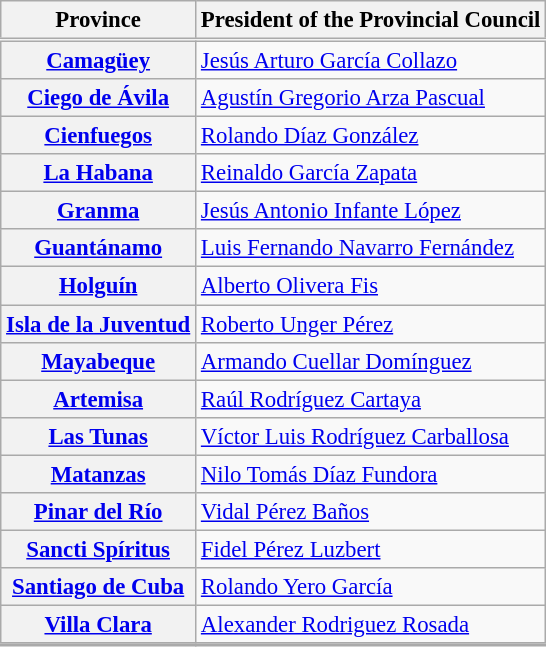<table class="wikitable sortable" style="text-align:right; font-size:95%;">
<tr style="border-bottom-style:double;">
<th width="*">Province</th>
<th width="*">President of the Provincial Council</th>
</tr>
<tr>
<th><a href='#'>Camagüey</a></th>
<td align="left"><a href='#'>Jesús Arturo García Collazo</a></td>
</tr>
<tr>
<th><a href='#'>Ciego de Ávila</a></th>
<td align="left"><a href='#'>Agustín Gregorio Arza Pascual</a></td>
</tr>
<tr>
<th><a href='#'>Cienfuegos</a></th>
<td align="left"><a href='#'>Rolando Díaz González</a></td>
</tr>
<tr>
<th><a href='#'>La Habana</a></th>
<td align="left"><a href='#'>Reinaldo García Zapata</a></td>
</tr>
<tr>
<th><a href='#'>Granma</a></th>
<td align="left"><a href='#'>Jesús Antonio Infante López</a></td>
</tr>
<tr>
<th><a href='#'>Guantánamo</a></th>
<td align="left"><a href='#'>Luis Fernando Navarro Fernández</a></td>
</tr>
<tr>
<th><a href='#'>Holguín</a></th>
<td align="left"><a href='#'>Alberto Olivera Fis</a></td>
</tr>
<tr>
<th><a href='#'>Isla de la Juventud</a></th>
<td align="left"><a href='#'>Roberto Unger Pérez</a></td>
</tr>
<tr>
<th><a href='#'>Mayabeque</a></th>
<td align="left"><a href='#'>Armando Cuellar Domínguez</a></td>
</tr>
<tr>
<th><a href='#'>Artemisa</a></th>
<td align="left"><a href='#'>Raúl Rodríguez Cartaya</a></td>
</tr>
<tr>
<th><a href='#'>Las Tunas</a></th>
<td align="left"><a href='#'>Víctor Luis Rodríguez Carballosa</a></td>
</tr>
<tr>
<th><a href='#'>Matanzas</a></th>
<td align="left"><a href='#'>Nilo Tomás Díaz Fundora</a></td>
</tr>
<tr>
<th><a href='#'>Pinar del Río</a></th>
<td align="left"><a href='#'>Vidal Pérez Baños</a></td>
</tr>
<tr>
<th><a href='#'>Sancti Spíritus</a></th>
<td align="left"><a href='#'>Fidel Pérez Luzbert</a></td>
</tr>
<tr>
<th><a href='#'>Santiago de Cuba</a></th>
<td align="left"><a href='#'>Rolando Yero García</a></td>
</tr>
<tr>
<th><a href='#'>Villa Clara</a></th>
<td align="left"><a href='#'>Alexander Rodriguez Rosada</a></td>
</tr>
<tr style="background:#f2f2f2; border-top-style:double;">
</tr>
</table>
